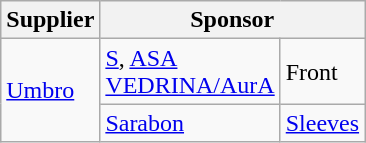<table class="wikitable">
<tr>
<th>Supplier</th>
<th colspan=2>Sponsor</th>
</tr>
<tr>
<td rowspan=3> <a href='#'>Umbro</a></td>
<td> <a href='#'>S</a>,  <a href='#'>ASA</a><br> <a href='#'>VEDRINA/AurA</a></td>
<td>Front</td>
</tr>
<tr>
<td> <a href='#'>Sarabon</a></td>
<td rowspan=2><a href='#'>Sleeves</a></td>
</tr>
</table>
